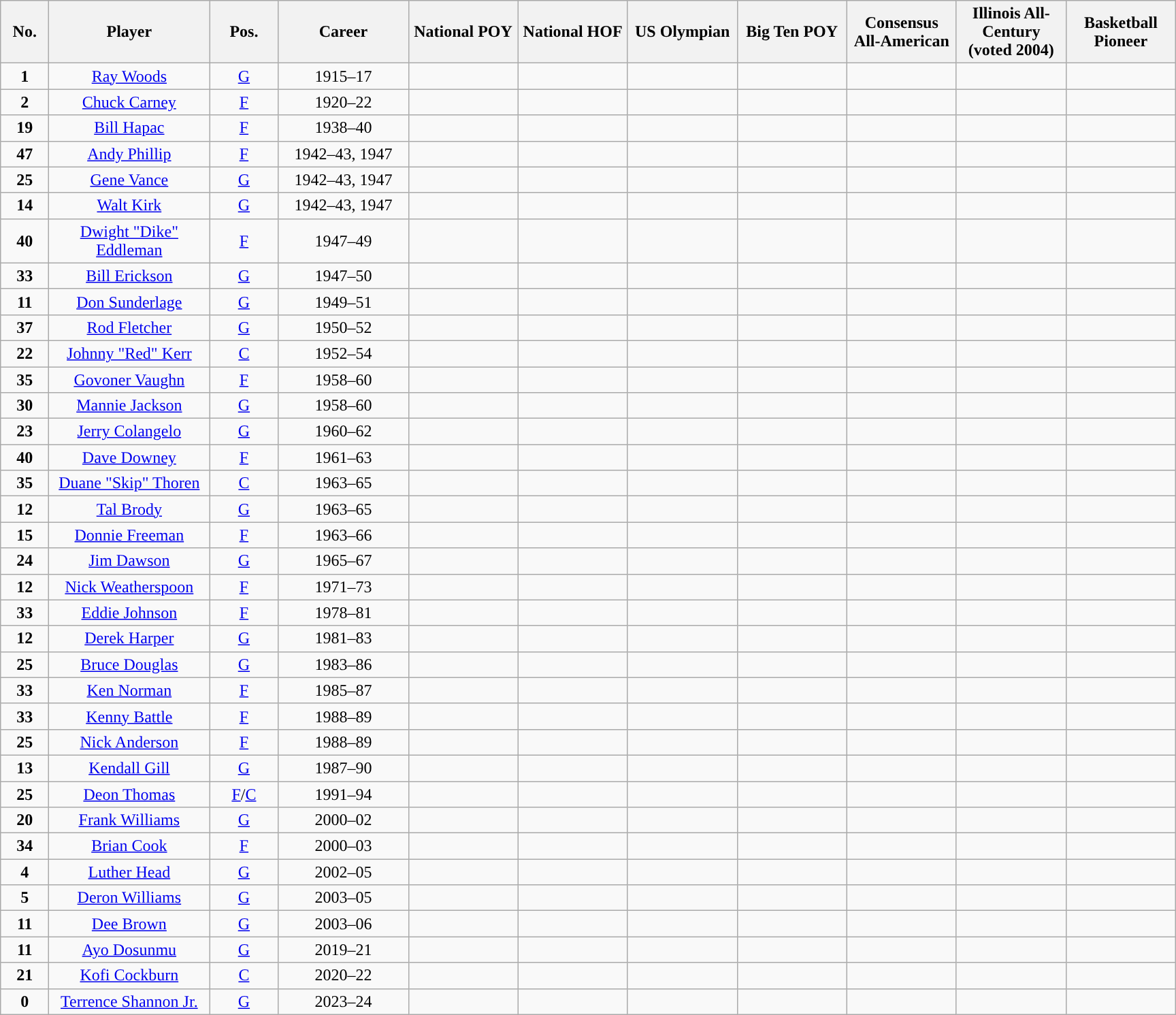<table class="wikitable sortable" style="text-align:center">
<tr>
<th width=40px>No.</th>
<th width=150px>Player</th>
<th width=60px>Pos.</th>
<th width=120px>Career</th>
<th width=100px>National POY</th>
<th width=100px>National HOF</th>
<th width=100px>US Olympian</th>
<th width=100px>Big Ten POY</th>
<th width=100px>Consensus All-American</th>
<th width=100px>Illinois All-Century (voted 2004)</th>
<th width=100px>Basketball Pioneer</th>
</tr>
<tr>
<td><strong>1</strong></td>
<td><a href='#'>Ray Woods</a></td>
<td><a href='#'>G</a></td>
<td>1915–17</td>
<td></td>
<td> </td>
<td> </td>
<td> </td>
<td> </td>
<td></td>
<td> </td>
</tr>
<tr>
<td><strong>2</strong></td>
<td><a href='#'>Chuck Carney</a></td>
<td><a href='#'>F</a></td>
<td>1920–22</td>
<td></td>
<td> </td>
<td> </td>
<td> </td>
<td> </td>
<td></td>
<td> </td>
</tr>
<tr>
<td><strong>19</strong></td>
<td><a href='#'>Bill Hapac</a></td>
<td><a href='#'>F</a></td>
<td>1938–40</td>
<td> </td>
<td> </td>
<td> </td>
<td> </td>
<td></td>
<td> </td>
<td> </td>
</tr>
<tr>
<td><strong>47</strong></td>
<td><a href='#'>Andy Phillip</a></td>
<td><a href='#'>F</a></td>
<td>1942–43, 1947</td>
<td></td>
<td></td>
<td> </td>
<td></td>
<td> </td>
<td></td>
<td> </td>
</tr>
<tr>
<td><strong>25</strong></td>
<td><a href='#'>Gene Vance</a></td>
<td><a href='#'>G</a></td>
<td>1942–43, 1947</td>
<td> </td>
<td> </td>
<td> </td>
<td> </td>
<td> </td>
<td></td>
<td> </td>
</tr>
<tr>
<td><strong>14</strong></td>
<td><a href='#'>Walt Kirk</a></td>
<td><a href='#'>G</a></td>
<td>1942–43, 1947</td>
<td> </td>
<td> </td>
<td> </td>
<td> </td>
<td></td>
<td> </td>
<td> </td>
</tr>
<tr>
<td><strong>40</strong></td>
<td><a href='#'>Dwight "Dike" Eddleman</a></td>
<td><a href='#'>F</a></td>
<td>1947–49</td>
<td> </td>
<td> </td>
<td></td>
<td></td>
<td> </td>
<td></td>
<td> </td>
</tr>
<tr>
<td><strong>33</strong></td>
<td><a href='#'>Bill Erickson</a></td>
<td><a href='#'>G</a></td>
<td>1947–50</td>
<td> </td>
<td> </td>
<td> </td>
<td> </td>
<td></td>
<td> </td>
<td> </td>
</tr>
<tr>
<td><strong>11</strong></td>
<td><a href='#'>Don Sunderlage</a></td>
<td><a href='#'>G</a></td>
<td>1949–51</td>
<td> </td>
<td> </td>
<td> </td>
<td></td>
<td> </td>
<td> </td>
<td> </td>
</tr>
<tr>
<td><strong>37</strong></td>
<td><a href='#'>Rod Fletcher</a></td>
<td><a href='#'>G</a></td>
<td>1950–52</td>
<td> </td>
<td> </td>
<td> </td>
<td></td>
<td> </td>
<td> </td>
<td> </td>
</tr>
<tr>
<td><strong>22</strong></td>
<td><a href='#'>Johnny "Red" Kerr</a></td>
<td><a href='#'>C</a></td>
<td>1952–54</td>
<td> </td>
<td> </td>
<td> </td>
<td></td>
<td> </td>
<td></td>
<td> </td>
</tr>
<tr>
<td><strong>35</strong></td>
<td><a href='#'>Govoner Vaughn</a></td>
<td><a href='#'>F</a></td>
<td>1958–60</td>
<td> </td>
<td> </td>
<td> </td>
<td> </td>
<td> </td>
<td> </td>
<td></td>
</tr>
<tr>
<td><strong>30</strong></td>
<td><a href='#'>Mannie Jackson</a></td>
<td><a href='#'>G</a></td>
<td>1958–60</td>
<td> </td>
<td></td>
<td> </td>
<td> </td>
<td> </td>
<td> </td>
<td></td>
</tr>
<tr>
<td><strong>23</strong></td>
<td><a href='#'>Jerry Colangelo</a></td>
<td><a href='#'>G</a></td>
<td>1960–62</td>
<td> </td>
<td></td>
<td> </td>
<td> </td>
<td> </td>
<td> </td>
<td> </td>
</tr>
<tr>
<td><strong>40</strong></td>
<td><a href='#'>Dave Downey</a></td>
<td><a href='#'>F</a></td>
<td>1961–63</td>
<td> </td>
<td> </td>
<td> </td>
<td> </td>
<td> </td>
<td></td>
<td> </td>
</tr>
<tr>
<td><strong>35</strong></td>
<td><a href='#'>Duane "Skip" Thoren</a></td>
<td><a href='#'>C</a></td>
<td>1963–65</td>
<td> </td>
<td> </td>
<td> </td>
<td> </td>
<td> </td>
<td></td>
<td> </td>
</tr>
<tr>
<td><strong>12</strong></td>
<td><a href='#'>Tal Brody</a></td>
<td><a href='#'>G</a></td>
<td>1963–65</td>
<td> </td>
<td> </td>
<td> </td>
<td> </td>
<td> </td>
<td> </td>
<td></td>
</tr>
<tr>
<td><strong>15</strong></td>
<td><a href='#'>Donnie Freeman</a></td>
<td><a href='#'>F</a></td>
<td>1963–66</td>
<td> </td>
<td> </td>
<td> </td>
<td> </td>
<td></td>
<td> </td>
<td></td>
</tr>
<tr>
<td><strong>24</strong></td>
<td><a href='#'>Jim Dawson</a></td>
<td><a href='#'>G</a></td>
<td>1965–67</td>
<td> </td>
<td> </td>
<td> </td>
<td></td>
<td> </td>
<td> </td>
<td> </td>
</tr>
<tr>
<td><strong>12</strong></td>
<td><a href='#'>Nick Weatherspoon</a></td>
<td><a href='#'>F</a></td>
<td>1971–73</td>
<td> </td>
<td> </td>
<td> </td>
<td> </td>
<td> </td>
<td></td>
<td> </td>
</tr>
<tr>
<td><strong>33</strong></td>
<td><a href='#'>Eddie Johnson</a></td>
<td><a href='#'>F</a></td>
<td>1978–81</td>
<td> </td>
<td> </td>
<td> </td>
<td> </td>
<td> </td>
<td></td>
<td> </td>
</tr>
<tr>
<td><strong>12</strong></td>
<td><a href='#'>Derek Harper</a></td>
<td><a href='#'>G</a></td>
<td>1981–83</td>
<td> </td>
<td> </td>
<td> </td>
<td> </td>
<td> </td>
<td></td>
<td> </td>
</tr>
<tr>
<td><strong>25</strong></td>
<td><a href='#'>Bruce Douglas</a></td>
<td><a href='#'>G</a></td>
<td>1983–86</td>
<td> </td>
<td> </td>
<td> </td>
<td> </td>
<td> </td>
<td></td>
<td> </td>
</tr>
<tr>
<td><strong>33</strong></td>
<td><a href='#'>Ken Norman</a></td>
<td><a href='#'>F</a></td>
<td>1985–87</td>
<td> </td>
<td> </td>
<td> </td>
<td> </td>
<td></td>
<td></td>
<td> </td>
</tr>
<tr>
<td><strong>33</strong></td>
<td><a href='#'>Kenny Battle</a></td>
<td><a href='#'>F</a></td>
<td>1988–89</td>
<td> </td>
<td> </td>
<td> </td>
<td> </td>
<td> </td>
<td></td>
<td> </td>
</tr>
<tr>
<td><strong>25</strong></td>
<td><a href='#'>Nick Anderson</a></td>
<td><a href='#'>F</a></td>
<td>1988–89</td>
<td> </td>
<td> </td>
<td> </td>
<td> </td>
<td> </td>
<td></td>
<td> </td>
</tr>
<tr>
<td><strong>13</strong></td>
<td><a href='#'>Kendall Gill</a></td>
<td><a href='#'>G</a></td>
<td>1987–90</td>
<td> </td>
<td> </td>
<td> </td>
<td> </td>
<td></td>
<td></td>
<td> </td>
</tr>
<tr>
<td><strong>25</strong></td>
<td><a href='#'>Deon Thomas</a></td>
<td><a href='#'>F</a>/<a href='#'>C</a></td>
<td>1991–94</td>
<td> </td>
<td> </td>
<td> </td>
<td> </td>
<td> </td>
<td></td>
<td> </td>
</tr>
<tr>
<td><strong>20</strong></td>
<td><a href='#'>Frank Williams</a></td>
<td><a href='#'>G</a></td>
<td>2000–02</td>
<td> </td>
<td> </td>
<td> </td>
<td></td>
<td> </td>
<td></td>
<td> </td>
</tr>
<tr>
<td><strong>34</strong></td>
<td><a href='#'>Brian Cook</a></td>
<td><a href='#'>F</a></td>
<td>2000–03</td>
<td> </td>
<td> </td>
<td> </td>
<td></td>
<td> </td>
<td></td>
<td> </td>
</tr>
<tr>
<td><strong>4</strong></td>
<td><a href='#'>Luther Head</a></td>
<td><a href='#'>G</a></td>
<td>2002–05</td>
<td> </td>
<td> </td>
<td> </td>
<td> </td>
<td></td>
<td> </td>
<td> </td>
</tr>
<tr>
<td><strong>5</strong></td>
<td><a href='#'>Deron Williams</a></td>
<td><a href='#'>G</a></td>
<td>2003–05</td>
<td> </td>
<td> </td>
<td></td>
<td> </td>
<td></td>
<td> </td>
<td> </td>
</tr>
<tr>
<td><strong>11</strong></td>
<td><a href='#'>Dee Brown</a></td>
<td><a href='#'>G</a></td>
<td>2003–06</td>
<td></td>
<td> </td>
<td> </td>
<td></td>
<td></td>
<td> </td>
<td> </td>
</tr>
<tr>
<td><strong>11</strong></td>
<td><a href='#'>Ayo Dosunmu</a></td>
<td><a href='#'>G</a></td>
<td>2019–21</td>
<td> </td>
<td> </td>
<td> </td>
<td> </td>
<td></td>
<td> </td>
<td> </td>
</tr>
<tr>
<td><strong>21</strong></td>
<td><a href='#'>Kofi Cockburn</a></td>
<td><a href='#'>C</a></td>
<td>2020–22</td>
<td> </td>
<td> </td>
<td> </td>
<td> </td>
<td></td>
<td> </td>
<td> </td>
</tr>
<tr>
<td><strong>0</strong></td>
<td><a href='#'>Terrence Shannon Jr.</a></td>
<td><a href='#'>G</a></td>
<td>2023–24</td>
<td> </td>
<td> </td>
<td> </td>
<td> </td>
<td> </td>
<td> </td>
<td> </td>
</tr>
</table>
